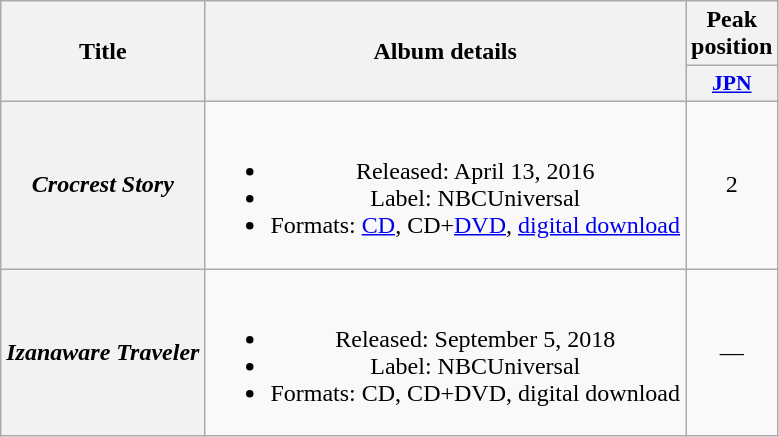<table class="wikitable plainrowheaders" style="text-align:center">
<tr>
<th scope="col" rowspan="2">Title</th>
<th scope="col" rowspan="2">Album details</th>
<th scope="col" colspan="1">Peak position</th>
</tr>
<tr>
<th scope="col" style="width:3em;font-size:90%"><a href='#'>JPN</a></th>
</tr>
<tr>
<th scope="row"><em>Crocrest Story</em></th>
<td><br><ul><li>Released: April 13, 2016</li><li>Label: NBCUniversal</li><li>Formats: <a href='#'>CD</a>, CD+<a href='#'>DVD</a>, <a href='#'>digital download</a></li></ul></td>
<td>2</td>
</tr>
<tr>
<th scope="row"><em>Izanaware Traveler</em></th>
<td><br><ul><li>Released: September 5, 2018</li><li>Label: NBCUniversal</li><li>Formats: CD, CD+DVD, digital download</li></ul></td>
<td>—</td>
</tr>
</table>
